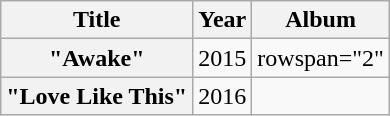<table class="wikitable plainrowheaders" style="text-align:center;">
<tr>
<th>Title</th>
<th>Year</th>
<th>Album</th>
</tr>
<tr>
<th scope="row">"Awake"<br></th>
<td>2015</td>
<td>rowspan="2" </td>
</tr>
<tr>
<th scope="row">"Love Like This"<br></th>
<td>2016</td>
</tr>
</table>
